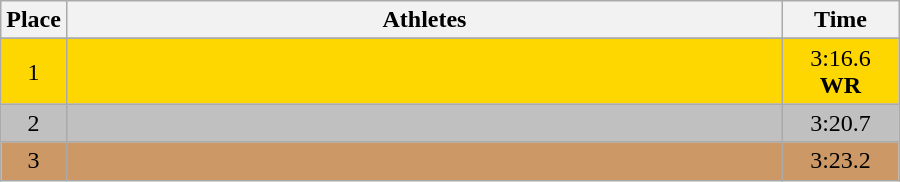<table class=wikitable style="text-align:center">
<tr>
<th width=20>Place</th>
<th width=470>Athletes</th>
<th width=70>Time</th>
</tr>
<tr>
</tr>
<tr bgcolor=gold>
<td>1</td>
<td align=left></td>
<td>3:16.6 <strong>WR</strong></td>
</tr>
<tr bgcolor=silver>
<td>2</td>
<td align=left></td>
<td>3:20.7</td>
</tr>
<tr bgcolor=cc9966>
<td>3</td>
<td align=left></td>
<td>3:23.2</td>
</tr>
</table>
